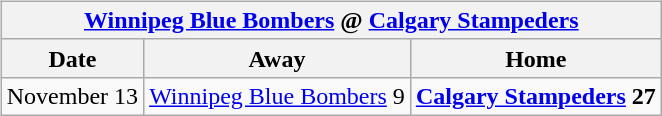<table cellspacing="10">
<tr>
<td valign="top"><br><table class="wikitable">
<tr>
<th colspan="4"><a href='#'>Winnipeg Blue Bombers</a> @ <a href='#'>Calgary Stampeders</a></th>
</tr>
<tr>
<th>Date</th>
<th>Away</th>
<th>Home</th>
</tr>
<tr>
<td>November 13</td>
<td><a href='#'>Winnipeg Blue Bombers</a> 9</td>
<td><strong><a href='#'>Calgary Stampeders</a> 27</strong></td>
</tr>
</table>
</td>
</tr>
</table>
